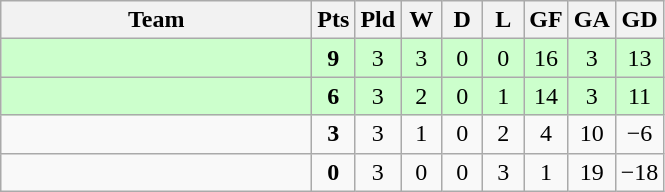<table class="wikitable" style="text-align: center;">
<tr>
<th width=200>Team</th>
<th width=20>Pts</th>
<th width=20>Pld</th>
<th width=20>W</th>
<th width=20>D</th>
<th width=20>L</th>
<th width=20>GF</th>
<th width=20>GA</th>
<th width=20>GD</th>
</tr>
<tr bgcolor=#CCFFCC>
<td align=left></td>
<td><strong>9</strong></td>
<td>3</td>
<td>3</td>
<td>0</td>
<td>0</td>
<td>16</td>
<td>3</td>
<td>13</td>
</tr>
<tr bgcolor=#CCFFCC>
<td align=left></td>
<td><strong>6</strong></td>
<td>3</td>
<td>2</td>
<td>0</td>
<td>1</td>
<td>14</td>
<td>3</td>
<td>11</td>
</tr>
<tr>
<td align=left></td>
<td><strong>3</strong></td>
<td>3</td>
<td>1</td>
<td>0</td>
<td>2</td>
<td>4</td>
<td>10</td>
<td>−6</td>
</tr>
<tr>
<td align=left></td>
<td><strong>0</strong></td>
<td>3</td>
<td>0</td>
<td>0</td>
<td>3</td>
<td>1</td>
<td>19</td>
<td>−18</td>
</tr>
</table>
